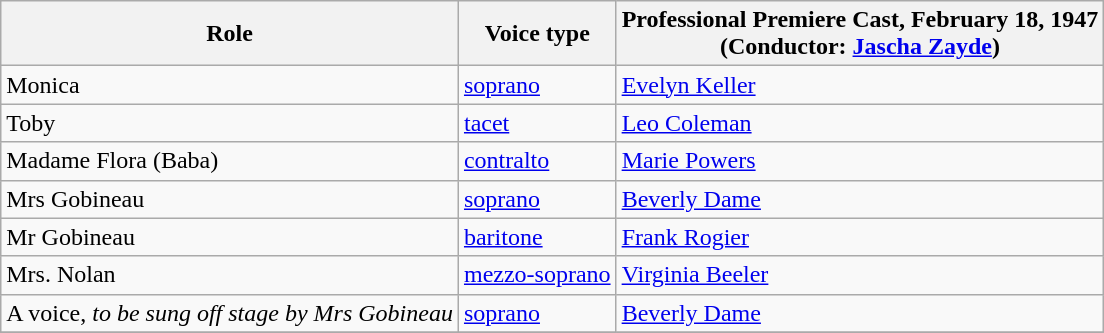<table class="wikitable">
<tr>
<th>Role</th>
<th>Voice type</th>
<th>Professional Premiere Cast, February 18, 1947<br>(Conductor: <a href='#'>Jascha Zayde</a>)</th>
</tr>
<tr>
<td>Monica</td>
<td><a href='#'>soprano</a></td>
<td><a href='#'>Evelyn Keller</a></td>
</tr>
<tr>
<td>Toby</td>
<td><a href='#'>tacet</a></td>
<td><a href='#'>Leo Coleman</a></td>
</tr>
<tr>
<td>Madame Flora (Baba)</td>
<td><a href='#'>contralto</a></td>
<td><a href='#'>Marie Powers</a></td>
</tr>
<tr>
<td>Mrs Gobineau</td>
<td><a href='#'>soprano</a></td>
<td><a href='#'>Beverly Dame</a></td>
</tr>
<tr>
<td>Mr Gobineau</td>
<td><a href='#'>baritone</a></td>
<td><a href='#'>Frank Rogier</a></td>
</tr>
<tr>
<td>Mrs. Nolan</td>
<td><a href='#'>mezzo-soprano</a></td>
<td><a href='#'>Virginia Beeler</a></td>
</tr>
<tr>
<td>A voice, <em>to be sung off stage by Mrs Gobineau</em></td>
<td><a href='#'>soprano</a></td>
<td><a href='#'>Beverly Dame</a></td>
</tr>
<tr>
</tr>
</table>
